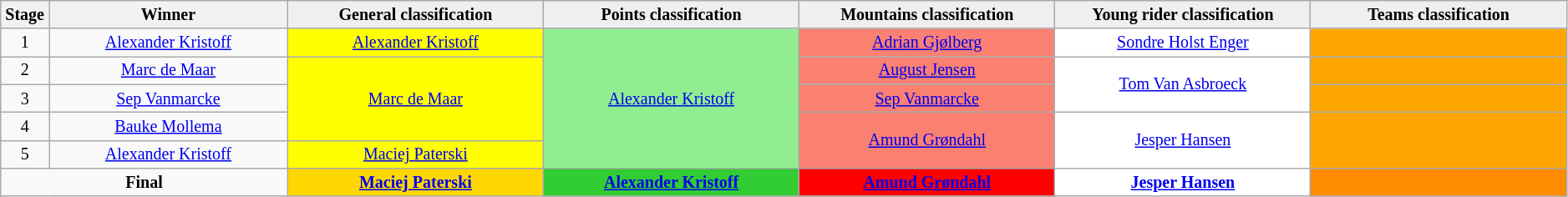<table class="wikitable" style="text-align: center; font-size:smaller;">
<tr>
<th width="1%">Stage</th>
<th width="14%">Winner</th>
<th style="background:#EFEFEF;" width="15%">General classification<br></th>
<th style="background:#EFEFEF;" width="15%">Points classification<br></th>
<th style="background:#EFEFEF;" width="15%">Mountains classification <br></th>
<th style="background:#EFEFEF;" width="15%">Young rider classification<br></th>
<th style="background:#EFEFEF;" width="15%">Teams classification</th>
</tr>
<tr>
<td>1</td>
<td><a href='#'>Alexander Kristoff</a></td>
<td style="background-color:yellow;"><a href='#'>Alexander Kristoff</a></td>
<td style="background-color:lightgreen;" rowspan=5><a href='#'>Alexander Kristoff</a></td>
<td style="background-color:salmon;"><a href='#'>Adrian Gjølberg</a></td>
<td style="background-color:white;"><a href='#'>Sondre Holst Enger</a></td>
<td style="background-color:orange;"></td>
</tr>
<tr>
<td>2</td>
<td><a href='#'>Marc de Maar</a></td>
<td style="background-color:yellow;" rowspan=3><a href='#'>Marc de Maar</a></td>
<td style="background-color:salmon;"><a href='#'>August Jensen</a></td>
<td style="background-color:white;" rowspan=2><a href='#'>Tom Van Asbroeck</a></td>
<td style="background-color:orange;"></td>
</tr>
<tr>
<td>3</td>
<td><a href='#'>Sep Vanmarcke</a></td>
<td style="background-color:salmon;"><a href='#'>Sep Vanmarcke</a></td>
<td style="background-color:orange;"></td>
</tr>
<tr>
<td>4</td>
<td><a href='#'>Bauke Mollema</a></td>
<td style="background-color:salmon;" rowspan=2><a href='#'>Amund Grøndahl</a></td>
<td style="background-color:white;" rowspan=2><a href='#'>Jesper Hansen</a></td>
<td style="background-color:orange;" rowspan=2></td>
</tr>
<tr>
<td>5</td>
<td><a href='#'>Alexander Kristoff</a></td>
<td style="background-color:yellow;"><a href='#'>Maciej Paterski</a></td>
</tr>
<tr>
<td colspan="2"><strong>Final</strong></td>
<th style="background-color:gold;"><a href='#'>Maciej Paterski</a></th>
<th style="background-color:limegreen;"><a href='#'>Alexander Kristoff</a></th>
<th style="background-color:red;"><a href='#'>Amund Grøndahl</a></th>
<th style="background-color:white;"><a href='#'>Jesper Hansen</a></th>
<th style="background-color:darkorange;"></th>
</tr>
</table>
